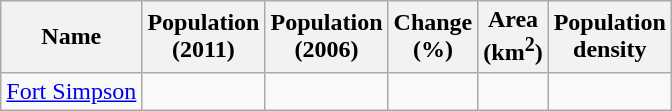<table class="wikitable sortable">
<tr>
<th>Name</th>
<th>Population<br>(2011)</th>
<th>Population<br>(2006)</th>
<th>Change<br>(%)</th>
<th>Area<br>(km<sup>2</sup>)</th>
<th>Population<br>density</th>
</tr>
<tr>
<td><a href='#'>Fort Simpson</a></td>
<td align=center></td>
<td align=center></td>
<td align=center></td>
<td align=center></td>
<td align=center></td>
</tr>
</table>
